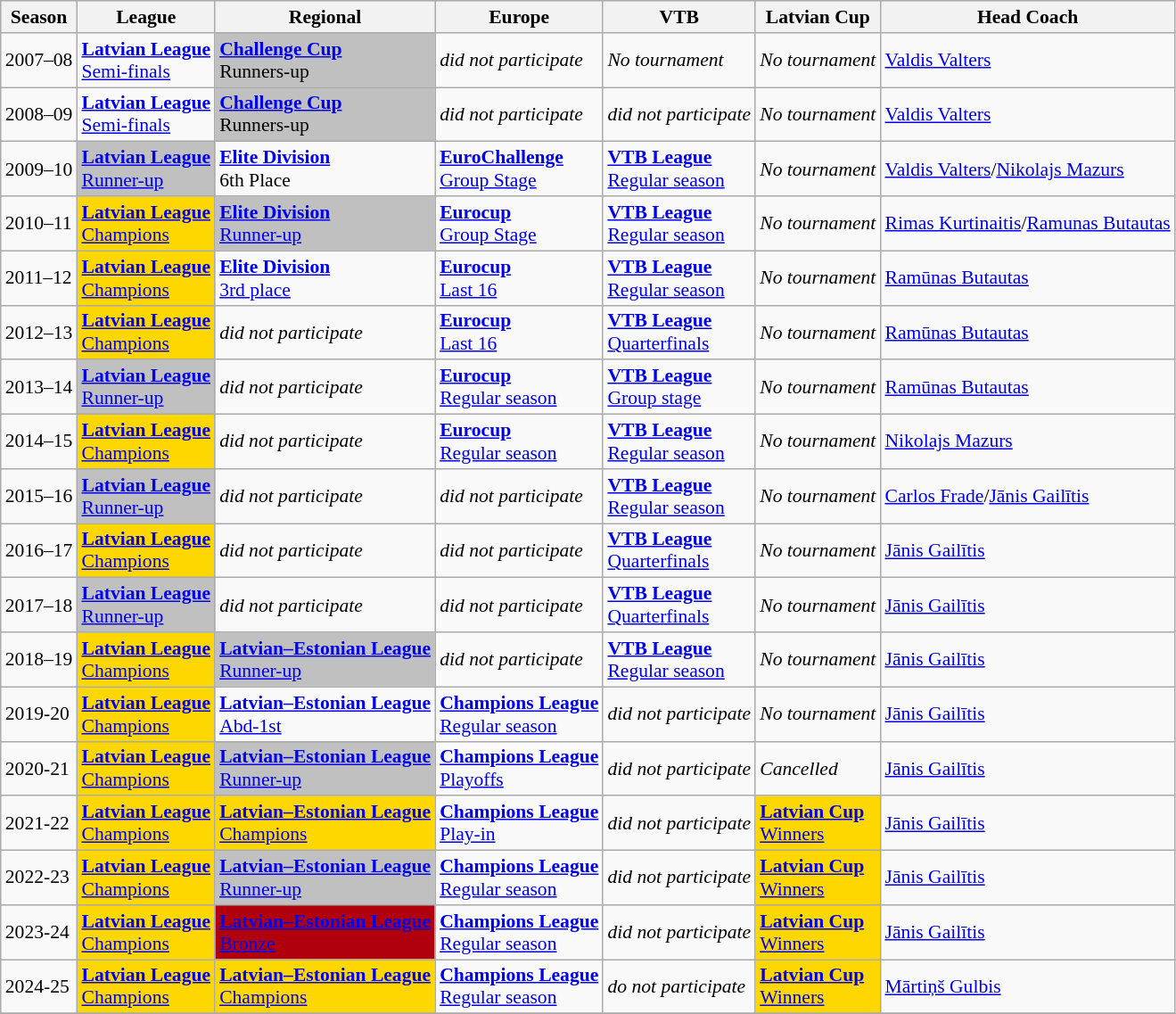<table class="wikitable" align=center cellspacing="0" cellpadding="3" style="border:1px solid #AAAAAA;font-size:90%">
<tr bgcolor="#efefef">
<th>Season</th>
<th>League</th>
<th>Regional</th>
<th>Europe</th>
<th>VTB</th>
<th>Latvian Cup</th>
<th>Head Coach</th>
</tr>
<tr>
<td>2007–08</td>
<td><strong><a href='#'>Latvian League</a></strong><br> <a href='#'>Semi-finals</a></td>
<td style="background:silver;"><strong><a href='#'>Challenge Cup</a></strong><br>Runners-up</td>
<td><em>did not participate</em></td>
<td><em>No tournament</em></td>
<td><em>No tournament</em></td>
<td><a href='#'>Valdis Valters</a></td>
</tr>
<tr>
<td>2008–09</td>
<td><strong><a href='#'>Latvian League</a></strong><br><a href='#'>Semi-finals</a></td>
<td style="background:silver;"><strong><a href='#'>Challenge Cup</a></strong><br>Runners-up</td>
<td><em>did not participate</em></td>
<td><em>did not participate</em></td>
<td><em>No tournament</em></td>
<td><a href='#'>Valdis Valters</a></td>
</tr>
<tr>
<td>2009–10</td>
<td style="background:silver;"><strong><a href='#'>Latvian League</a></strong><br><a href='#'>Runner-up</a></td>
<td><strong><a href='#'>Elite Division</a></strong><br>6th Place</td>
<td><strong><a href='#'>EuroChallenge</a></strong><br><a href='#'>Group Stage</a></td>
<td><strong><a href='#'>VTB League</a></strong><br><a href='#'>Regular season</a></td>
<td><em>No tournament</em></td>
<td><a href='#'>Valdis Valters</a>/<a href='#'>Nikolajs Mazurs</a></td>
</tr>
<tr>
<td>2010–11</td>
<td style="background:gold;"><strong><a href='#'>Latvian League</a></strong><br><a href='#'>Champions</a></td>
<td style="background:silver;"><strong><a href='#'>Elite Division</a></strong><br><a href='#'>Runner-up</a></td>
<td><strong><a href='#'>Eurocup</a></strong><br><a href='#'>Group Stage</a></td>
<td><strong><a href='#'>VTB League</a></strong><br><a href='#'>Regular season</a></td>
<td><em>No tournament</em></td>
<td><a href='#'>Rimas Kurtinaitis</a>/<a href='#'>Ramunas Butautas</a></td>
</tr>
<tr>
<td>2011–12</td>
<td style="background:gold;"><strong><a href='#'>Latvian League</a></strong><br><a href='#'>Champions</a></td>
<td style="background:bronze;"><strong><a href='#'>Elite Division</a></strong><br><a href='#'>3rd place</a></td>
<td><strong><a href='#'>Eurocup</a></strong><br><a href='#'>Last 16</a></td>
<td><strong><a href='#'>VTB League</a></strong><br><a href='#'>Regular season</a></td>
<td><em>No tournament</em></td>
<td><a href='#'>Ramūnas Butautas</a></td>
</tr>
<tr>
<td>2012–13</td>
<td style="background:gold;"><strong><a href='#'>Latvian League</a></strong><br><a href='#'>Champions</a></td>
<td><em>did not participate</em></td>
<td><strong><a href='#'>Eurocup</a></strong><br><a href='#'>Last 16</a></td>
<td><strong><a href='#'>VTB League</a></strong><br><a href='#'>Quarterfinals</a></td>
<td><em>No tournament</em></td>
<td><a href='#'>Ramūnas Butautas</a></td>
</tr>
<tr>
<td>2013–14</td>
<td bgcolor=silver><strong><a href='#'>Latvian League</a></strong><br><a href='#'>Runner-up</a></td>
<td><em>did not participate</em></td>
<td><strong><a href='#'>Eurocup</a></strong><br><a href='#'>Regular season</a></td>
<td><strong><a href='#'>VTB League</a></strong><br><a href='#'>Group stage</a></td>
<td><em>No tournament</em></td>
<td><a href='#'>Ramūnas Butautas</a></td>
</tr>
<tr>
<td>2014–15</td>
<td style="background:gold;"><strong><a href='#'>Latvian League</a></strong><br><a href='#'>Champions</a></td>
<td><em>did not participate</em></td>
<td><strong><a href='#'>Eurocup</a></strong><br><a href='#'>Regular season</a></td>
<td><strong><a href='#'>VTB League</a></strong><br><a href='#'>Regular season</a></td>
<td><em>No tournament</em></td>
<td><a href='#'>Nikolajs Mazurs</a></td>
</tr>
<tr>
<td>2015–16</td>
<td bgcolor=silver><strong><a href='#'>Latvian League</a></strong><br><a href='#'>Runner-up</a></td>
<td><em>did not participate</em></td>
<td><em>did not participate</em></td>
<td><strong><a href='#'>VTB League</a></strong><br><a href='#'>Regular season</a></td>
<td><em>No tournament</em></td>
<td><a href='#'>Carlos Frade</a>/<a href='#'>Jānis Gailītis</a></td>
</tr>
<tr>
<td>2016–17</td>
<td bgcolor=gold><strong><a href='#'>Latvian League</a></strong><br><a href='#'>Champions</a></td>
<td><em>did not participate</em></td>
<td><em>did not participate</em></td>
<td><strong><a href='#'>VTB League</a></strong><br><a href='#'>Quarterfinals</a></td>
<td><em>No tournament</em></td>
<td><a href='#'>Jānis Gailītis</a></td>
</tr>
<tr>
<td>2017–18</td>
<td bgcolor=silver><strong><a href='#'>Latvian League</a></strong><br><a href='#'>Runner-up</a></td>
<td><em>did not participate</em></td>
<td><em>did not participate</em></td>
<td><strong><a href='#'>VTB League</a></strong><br><a href='#'>Quarterfinals</a></td>
<td><em>No tournament</em></td>
<td><a href='#'>Jānis Gailītis</a></td>
</tr>
<tr>
<td>2018–19</td>
<td bgcolor=gold><strong><a href='#'>Latvian League</a></strong><br><a href='#'>Champions</a></td>
<td style="background:silver;"><strong><a href='#'>Latvian–Estonian League</a></strong><br><a href='#'>Runner-up</a></td>
<td><em>did not participate</em></td>
<td><strong><a href='#'>VTB League</a></strong><br><a href='#'>Regular season</a></td>
<td><em>No tournament</em></td>
<td><a href='#'>Jānis Gailītis</a></td>
</tr>
<tr>
<td>2019-20</td>
<td bgcolor=gold><strong><a href='#'>Latvian League</a></strong><br><a href='#'>Champions</a></td>
<td><strong><a href='#'>Latvian–Estonian League</a></strong><br><a href='#'>Abd-1st</a></td>
<td><strong><a href='#'>Champions League</a></strong><br><a href='#'>Regular season</a></td>
<td><em>did not participate</em></td>
<td><em>No tournament</em></td>
<td><a href='#'>Jānis Gailītis</a></td>
</tr>
<tr>
<td>2020-21</td>
<td bgcolor=gold><strong><a href='#'>Latvian League</a></strong><br><a href='#'>Champions</a></td>
<td bgcolor=silver><strong><a href='#'>Latvian–Estonian League</a></strong><br><a href='#'>Runner-up</a></td>
<td><strong><a href='#'>Champions League</a></strong><br><a href='#'>Playoffs</a></td>
<td><em>did not participate</em></td>
<td><em>Cancelled</em></td>
<td><a href='#'>Jānis Gailītis</a></td>
</tr>
<tr>
<td>2021-22</td>
<td bgcolor=gold><strong><a href='#'>Latvian League</a></strong><br><a href='#'>Champions</a></td>
<td bgcolor=gold><strong><a href='#'>Latvian–Estonian League</a></strong><br><a href='#'>Champions</a></td>
<td><strong><a href='#'>Champions League</a></strong><br><a href='#'>Play-in</a></td>
<td><em>did not participate</em></td>
<td bgcolor=gold><strong><a href='#'>Latvian Cup</a></strong><br><a href='#'>Winners</a></td>
<td><a href='#'>Jānis Gailītis</a></td>
</tr>
<tr>
<td>2022-23</td>
<td bgcolor=gold><strong><a href='#'>Latvian League</a></strong><br><a href='#'>Champions</a></td>
<td bgcolor=silver><strong><a href='#'>Latvian–Estonian League</a></strong><br><a href='#'>Runner-up</a></td>
<td><strong><a href='#'>Champions League</a></strong><br><a href='#'>Regular season</a></td>
<td><em>did not participate</em></td>
<td bgcolor=gold><strong><a href='#'>Latvian Cup</a></strong><br><a href='#'>Winners</a></td>
<td><a href='#'>Jānis Gailītis</a></td>
</tr>
<tr>
<td>2023-24</td>
<td bgcolor=gold><strong><a href='#'>Latvian League</a></strong><br><a href='#'>Champions</a></td>
<td bgcolor=bronze><strong><a href='#'>Latvian–Estonian League</a></strong><br><a href='#'>Bronze</a></td>
<td><strong><a href='#'>Champions League</a></strong><br><a href='#'>Regular season</a></td>
<td><em>did not participate</em></td>
<td bgcolor=gold><strong><a href='#'>Latvian Cup</a></strong><br><a href='#'>Winners</a></td>
<td><a href='#'>Jānis Gailītis</a></td>
</tr>
<tr>
<td>2024-25</td>
<td bgcolor=gold><strong><a href='#'>Latvian League</a></strong><br><a href='#'>Champions</a></td>
<td bgcolor=gold><strong><a href='#'>Latvian–Estonian League</a></strong><br><a href='#'>Champions</a></td>
<td><strong><a href='#'>Champions League</a></strong><br><a href='#'>Regular season</a></td>
<td><em>do not participate</em></td>
<td bgcolor=gold><strong><a href='#'>Latvian Cup</a></strong><br><a href='#'>Winners</a></td>
<td><a href='#'>Mārtiņš Gulbis</a></td>
</tr>
<tr>
</tr>
</table>
